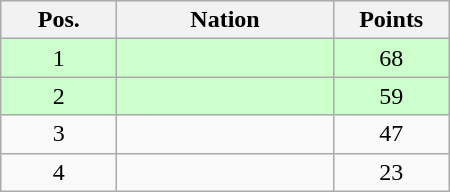<table class="wikitable gauche" cellspacing="1" style="width:300px;">
<tr style="background:#efefef; text-align:center;">
<th style="width:70px;">Pos.</th>
<th>Nation</th>
<th style="width:70px;">Points</th>
</tr>
<tr style="vertical-align:top; text-align:center; background:#ccffcc;">
<td>1</td>
<td style="text-align:left;"></td>
<td>68</td>
</tr>
<tr style="vertical-align:top; text-align:center; background:#ccffcc;">
<td>2</td>
<td style="text-align:left;"></td>
<td>59</td>
</tr>
<tr style="vertical-align:top; text-align:center;">
<td>3</td>
<td style="text-align:left;"></td>
<td>47</td>
</tr>
<tr style="vertical-align:top; text-align:center;">
<td>4</td>
<td style="text-align:left;"></td>
<td>23</td>
</tr>
</table>
